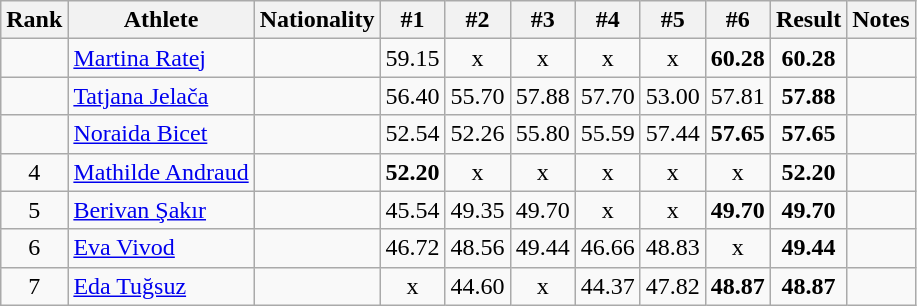<table class="wikitable sortable" style="text-align:center">
<tr>
<th>Rank</th>
<th>Athlete</th>
<th>Nationality</th>
<th>#1</th>
<th>#2</th>
<th>#3</th>
<th>#4</th>
<th>#5</th>
<th>#6</th>
<th>Result</th>
<th>Notes</th>
</tr>
<tr>
<td></td>
<td align="left"><a href='#'>Martina Ratej</a></td>
<td align="left"></td>
<td>59.15</td>
<td>x</td>
<td>x</td>
<td>x</td>
<td>x</td>
<td><strong>60.28</strong></td>
<td><strong>60.28</strong></td>
<td></td>
</tr>
<tr>
<td></td>
<td align="left"><a href='#'>Tatjana Jelača</a></td>
<td align="left"></td>
<td>56.40</td>
<td>55.70</td>
<td>57.88</td>
<td>57.70</td>
<td>53.00</td>
<td>57.81</td>
<td><strong>57.88</strong></td>
<td></td>
</tr>
<tr>
<td></td>
<td align="left"><a href='#'>Noraida Bicet</a></td>
<td align="left"></td>
<td>52.54</td>
<td>52.26</td>
<td>55.80</td>
<td>55.59</td>
<td>57.44</td>
<td><strong>57.65</strong></td>
<td><strong>57.65</strong></td>
<td></td>
</tr>
<tr>
<td>4</td>
<td align="left"><a href='#'>Mathilde Andraud</a></td>
<td align="left"></td>
<td><strong>52.20</strong></td>
<td>x</td>
<td>x</td>
<td>x</td>
<td>x</td>
<td>x</td>
<td><strong>52.20</strong></td>
<td></td>
</tr>
<tr>
<td>5</td>
<td align="left"><a href='#'>Berivan Şakır</a></td>
<td align="left"></td>
<td>45.54</td>
<td>49.35</td>
<td>49.70</td>
<td>x</td>
<td>x</td>
<td><strong>49.70</strong></td>
<td><strong>49.70</strong></td>
<td></td>
</tr>
<tr>
<td>6</td>
<td align="left"><a href='#'>Eva Vivod</a></td>
<td align="left"></td>
<td>46.72</td>
<td>48.56</td>
<td>49.44</td>
<td>46.66</td>
<td>48.83</td>
<td>x</td>
<td><strong>49.44</strong></td>
<td></td>
</tr>
<tr>
<td>7</td>
<td align="left"><a href='#'>Eda Tuğsuz</a></td>
<td align="left"></td>
<td>x</td>
<td>44.60</td>
<td>x</td>
<td>44.37</td>
<td>47.82</td>
<td><strong>48.87</strong></td>
<td><strong>48.87</strong></td>
<td></td>
</tr>
</table>
